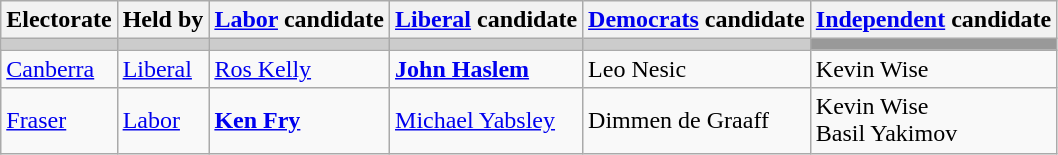<table class="wikitable">
<tr>
<th>Electorate</th>
<th>Held by</th>
<th><a href='#'>Labor</a> candidate</th>
<th><a href='#'>Liberal</a> candidate</th>
<th><a href='#'>Democrats</a> candidate</th>
<th><a href='#'>Independent</a> candidate</th>
</tr>
<tr bgcolor="#cccccc">
<td></td>
<td></td>
<td></td>
<td></td>
<td></td>
<td bgcolor="#999999"></td>
</tr>
<tr>
<td><a href='#'>Canberra</a></td>
<td><a href='#'>Liberal</a></td>
<td><a href='#'>Ros Kelly</a></td>
<td><strong><a href='#'>John Haslem</a></strong></td>
<td>Leo Nesic</td>
<td>Kevin Wise</td>
</tr>
<tr>
<td><a href='#'>Fraser</a></td>
<td><a href='#'>Labor</a></td>
<td><strong><a href='#'>Ken Fry</a></strong></td>
<td><a href='#'>Michael Yabsley</a></td>
<td>Dimmen de Graaff</td>
<td>Kevin Wise<br>Basil Yakimov</td>
</tr>
</table>
